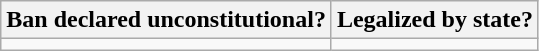<table class="wikitable">
<tr>
<th>Ban declared unconstitutional?</th>
<th>Legalized by state?</th>
</tr>
<tr>
<td></td>
<td></td>
</tr>
</table>
